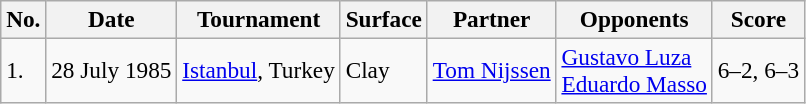<table class="sortable wikitable" style=font-size:97%>
<tr>
<th>No.</th>
<th>Date</th>
<th>Tournament</th>
<th>Surface</th>
<th>Partner</th>
<th>Opponents</th>
<th>Score</th>
</tr>
<tr>
<td>1.</td>
<td>28 July 1985</td>
<td><a href='#'>Istanbul</a>, Turkey</td>
<td>Clay</td>
<td> <a href='#'>Tom Nijssen</a></td>
<td> <a href='#'>Gustavo Luza</a><br> <a href='#'>Eduardo Masso</a></td>
<td>6–2, 6–3</td>
</tr>
</table>
